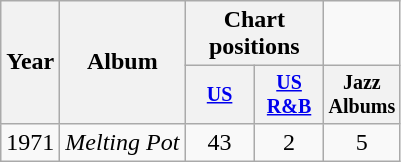<table class="wikitable" style="text-align:center;">
<tr>
<th rowspan="2">Year</th>
<th rowspan="2">Album</th>
<th colspan="2">Chart positions</th>
</tr>
<tr style="font-size:smaller;">
<th style="width:40px;"><a href='#'>US</a></th>
<th style="width:40px;"><a href='#'>US<br>R&B</a></th>
<th style="width:40px;">Jazz Albums</th>
</tr>
<tr>
<td>1971</td>
<td style="text-align:left;"><em>Melting Pot</em></td>
<td>43</td>
<td>2</td>
<td>5</td>
</tr>
</table>
